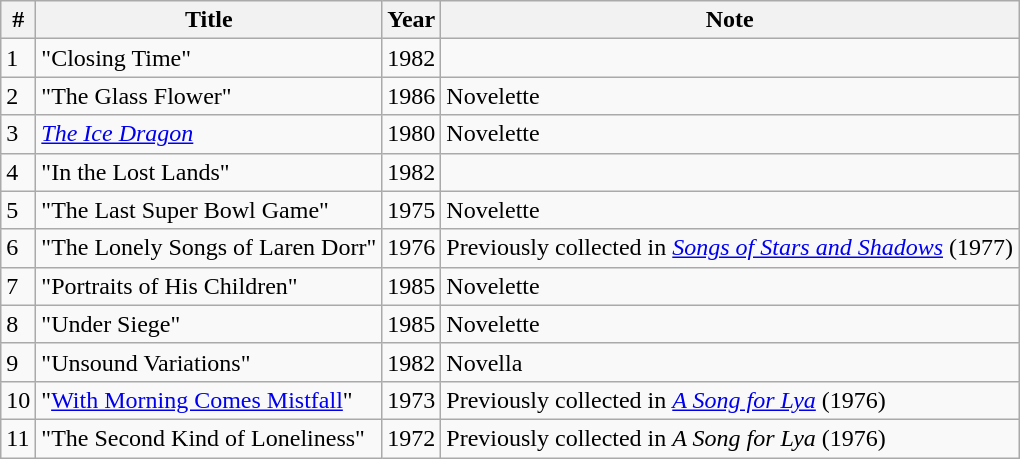<table class="wikitable sortable">
<tr>
<th>#</th>
<th>Title</th>
<th>Year</th>
<th>Note</th>
</tr>
<tr>
<td>1</td>
<td>"Closing Time"</td>
<td>1982</td>
<td></td>
</tr>
<tr>
<td>2</td>
<td>"The Glass Flower"</td>
<td>1986</td>
<td>Novelette</td>
</tr>
<tr>
<td>3</td>
<td><em><a href='#'>The Ice Dragon</a></em></td>
<td>1980</td>
<td>Novelette</td>
</tr>
<tr>
<td>4</td>
<td>"In the Lost Lands"</td>
<td>1982</td>
<td></td>
</tr>
<tr>
<td>5</td>
<td>"The Last Super Bowl Game"</td>
<td>1975</td>
<td>Novelette</td>
</tr>
<tr>
<td>6</td>
<td>"The Lonely Songs of Laren Dorr"</td>
<td>1976</td>
<td>Previously collected in <em><a href='#'>Songs of Stars and Shadows</a></em> (1977)</td>
</tr>
<tr>
<td>7</td>
<td>"Portraits of His Children"</td>
<td>1985</td>
<td>Novelette</td>
</tr>
<tr>
<td>8</td>
<td>"Under Siege"</td>
<td>1985</td>
<td>Novelette</td>
</tr>
<tr>
<td>9</td>
<td>"Unsound Variations"</td>
<td>1982</td>
<td>Novella</td>
</tr>
<tr>
<td>10</td>
<td>"<a href='#'>With Morning Comes Mistfall</a>"</td>
<td>1973</td>
<td>Previously collected in <em><a href='#'>A Song for Lya</a></em> (1976)</td>
</tr>
<tr>
<td>11</td>
<td>"The Second Kind of Loneliness"</td>
<td>1972</td>
<td>Previously collected in <em>A Song for Lya</em> (1976)</td>
</tr>
</table>
